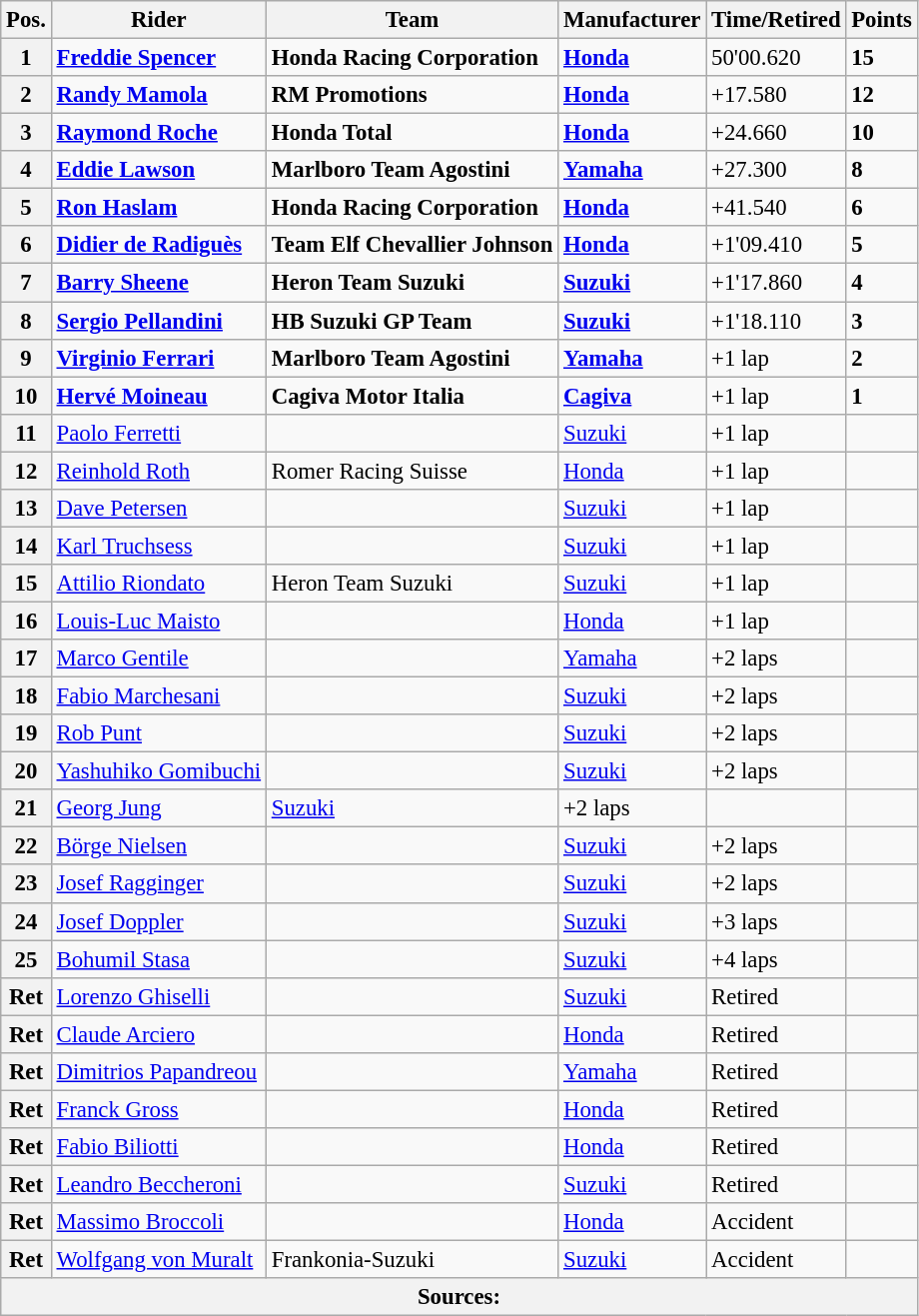<table class="wikitable" style="font-size: 95%;">
<tr>
<th>Pos.</th>
<th>Rider</th>
<th>Team</th>
<th>Manufacturer</th>
<th>Time/Retired</th>
<th>Points</th>
</tr>
<tr>
<th>1</th>
<td> <strong><a href='#'>Freddie Spencer</a></strong></td>
<td><strong>Honda Racing Corporation</strong></td>
<td><strong><a href='#'>Honda</a></strong></td>
<td>50'00.620</td>
<td><strong>15</strong></td>
</tr>
<tr>
<th>2</th>
<td> <strong><a href='#'>Randy Mamola</a></strong></td>
<td><strong>RM Promotions</strong></td>
<td><strong><a href='#'>Honda</a></strong></td>
<td>+17.580</td>
<td><strong>12</strong></td>
</tr>
<tr>
<th>3</th>
<td> <strong><a href='#'>Raymond Roche</a></strong></td>
<td><strong>Honda Total</strong></td>
<td><strong><a href='#'>Honda</a></strong></td>
<td>+24.660</td>
<td><strong>10</strong></td>
</tr>
<tr>
<th>4</th>
<td> <strong><a href='#'>Eddie Lawson</a></strong></td>
<td><strong>Marlboro Team Agostini</strong></td>
<td><strong><a href='#'>Yamaha</a></strong></td>
<td>+27.300</td>
<td><strong>8</strong></td>
</tr>
<tr>
<th>5</th>
<td> <strong><a href='#'>Ron Haslam</a></strong></td>
<td><strong>Honda Racing Corporation</strong></td>
<td><strong><a href='#'>Honda</a></strong></td>
<td>+41.540</td>
<td><strong>6</strong></td>
</tr>
<tr>
<th>6</th>
<td> <strong><a href='#'>Didier de Radiguès</a></strong></td>
<td><strong>Team Elf Chevallier Johnson</strong></td>
<td><strong><a href='#'>Honda</a></strong></td>
<td>+1'09.410</td>
<td><strong>5</strong></td>
</tr>
<tr>
<th>7</th>
<td> <strong><a href='#'>Barry Sheene</a></strong></td>
<td><strong>Heron Team Suzuki</strong></td>
<td><strong><a href='#'>Suzuki</a></strong></td>
<td>+1'17.860</td>
<td><strong>4</strong></td>
</tr>
<tr>
<th>8</th>
<td> <strong><a href='#'>Sergio Pellandini</a></strong></td>
<td><strong>HB Suzuki GP Team</strong></td>
<td><strong><a href='#'>Suzuki</a></strong></td>
<td>+1'18.110</td>
<td><strong>3</strong></td>
</tr>
<tr>
<th>9</th>
<td> <strong><a href='#'>Virginio Ferrari</a></strong></td>
<td><strong>Marlboro Team Agostini</strong></td>
<td><strong><a href='#'>Yamaha</a></strong></td>
<td>+1 lap</td>
<td><strong>2</strong></td>
</tr>
<tr>
<th>10</th>
<td> <strong><a href='#'>Hervé Moineau</a></strong></td>
<td><strong>Cagiva Motor Italia</strong></td>
<td><strong><a href='#'>Cagiva</a></strong></td>
<td>+1 lap</td>
<td><strong>1</strong></td>
</tr>
<tr>
<th>11</th>
<td> <a href='#'>Paolo Ferretti</a></td>
<td></td>
<td><a href='#'>Suzuki</a></td>
<td>+1 lap</td>
<td></td>
</tr>
<tr>
<th>12</th>
<td> <a href='#'>Reinhold Roth</a></td>
<td>Romer Racing Suisse</td>
<td><a href='#'>Honda</a></td>
<td>+1 lap</td>
<td></td>
</tr>
<tr>
<th>13</th>
<td> <a href='#'>Dave Petersen</a></td>
<td></td>
<td><a href='#'>Suzuki</a></td>
<td>+1 lap</td>
<td></td>
</tr>
<tr>
<th>14</th>
<td> <a href='#'>Karl Truchsess</a></td>
<td></td>
<td><a href='#'>Suzuki</a></td>
<td>+1 lap</td>
<td></td>
</tr>
<tr>
<th>15</th>
<td> <a href='#'>Attilio Riondato</a></td>
<td>Heron Team Suzuki</td>
<td><a href='#'>Suzuki</a></td>
<td>+1 lap</td>
<td></td>
</tr>
<tr>
<th>16</th>
<td> <a href='#'>Louis-Luc Maisto</a></td>
<td></td>
<td><a href='#'>Honda</a></td>
<td>+1 lap</td>
<td></td>
</tr>
<tr>
<th>17</th>
<td> <a href='#'>Marco Gentile</a></td>
<td></td>
<td><a href='#'>Yamaha</a></td>
<td>+2 laps</td>
<td></td>
</tr>
<tr>
<th>18</th>
<td> <a href='#'>Fabio Marchesani</a></td>
<td></td>
<td><a href='#'>Suzuki</a></td>
<td>+2 laps</td>
<td></td>
</tr>
<tr>
<th>19</th>
<td> <a href='#'>Rob Punt</a></td>
<td></td>
<td><a href='#'>Suzuki</a></td>
<td>+2 laps</td>
<td></td>
</tr>
<tr>
<th>20</th>
<td> <a href='#'>Yashuhiko Gomibuchi</a></td>
<td></td>
<td><a href='#'>Suzuki</a></td>
<td>+2 laps</td>
<td></td>
</tr>
<tr>
<th>21</th>
<td> <a href='#'>Georg Jung</a></td>
<td><a href='#'>Suzuki</a></td>
<td>+2 laps</td>
<td></td>
</tr>
<tr>
<th>22</th>
<td> <a href='#'>Börge Nielsen</a></td>
<td></td>
<td><a href='#'>Suzuki</a></td>
<td>+2 laps</td>
<td></td>
</tr>
<tr>
<th>23</th>
<td> <a href='#'>Josef Ragginger</a></td>
<td></td>
<td><a href='#'>Suzuki</a></td>
<td>+2 laps</td>
<td></td>
</tr>
<tr>
<th>24</th>
<td> <a href='#'>Josef Doppler</a></td>
<td></td>
<td><a href='#'>Suzuki</a></td>
<td>+3 laps</td>
<td></td>
</tr>
<tr>
<th>25</th>
<td> <a href='#'>Bohumil Stasa</a></td>
<td></td>
<td><a href='#'>Suzuki</a></td>
<td>+4 laps</td>
<td></td>
</tr>
<tr>
<th>Ret</th>
<td> <a href='#'>Lorenzo Ghiselli</a></td>
<td></td>
<td><a href='#'>Suzuki</a></td>
<td>Retired</td>
<td></td>
</tr>
<tr>
<th>Ret</th>
<td> <a href='#'>Claude Arciero</a></td>
<td></td>
<td><a href='#'>Honda</a></td>
<td>Retired</td>
<td></td>
</tr>
<tr>
<th>Ret</th>
<td> <a href='#'>Dimitrios Papandreou</a></td>
<td></td>
<td><a href='#'>Yamaha</a></td>
<td>Retired</td>
<td></td>
</tr>
<tr>
<th>Ret</th>
<td> <a href='#'>Franck Gross</a></td>
<td></td>
<td><a href='#'>Honda</a></td>
<td>Retired</td>
<td></td>
</tr>
<tr>
<th>Ret</th>
<td> <a href='#'>Fabio Biliotti</a></td>
<td></td>
<td><a href='#'>Honda</a></td>
<td>Retired</td>
<td></td>
</tr>
<tr>
<th>Ret</th>
<td> <a href='#'>Leandro Beccheroni</a></td>
<td></td>
<td><a href='#'>Suzuki</a></td>
<td>Retired</td>
<td></td>
</tr>
<tr>
<th>Ret</th>
<td> <a href='#'>Massimo Broccoli</a></td>
<td></td>
<td><a href='#'>Honda</a></td>
<td>Accident</td>
<td></td>
</tr>
<tr>
<th>Ret</th>
<td> <a href='#'>Wolfgang von Muralt</a></td>
<td>Frankonia-Suzuki</td>
<td><a href='#'>Suzuki</a></td>
<td>Accident</td>
<td></td>
</tr>
<tr>
<th colspan=8>Sources: </th>
</tr>
</table>
